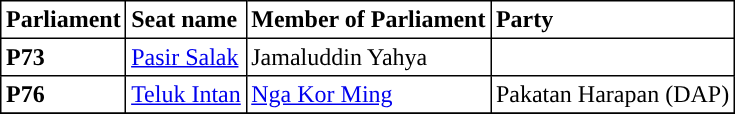<table class="toccolours sortable" border="1" cellpadding="3" style="border-collapse:collapse; text-align: left;">
<tr>
<th align="center">Parliament</th>
<th>Seat name</th>
<th>Member of Parliament</th>
<th>Party</th>
</tr>
<tr>
<th align="left">P73</th>
<td><a href='#'>Pasir Salak</a></td>
<td>Jamaluddin Yahya</td>
<td></td>
</tr>
<tr>
<th align="left">P76</th>
<td><a href='#'>Teluk Intan</a></td>
<td><a href='#'>Nga Kor Ming</a></td>
<td>Pakatan Harapan (DAP)</td>
</tr>
<tr>
</tr>
</table>
